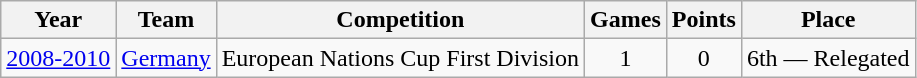<table class="wikitable">
<tr>
<th>Year</th>
<th>Team</th>
<th>Competition</th>
<th>Games</th>
<th>Points</th>
<th>Place</th>
</tr>
<tr align="center">
<td><a href='#'>2008-2010</a></td>
<td><a href='#'>Germany</a></td>
<td>European Nations Cup First Division</td>
<td>1</td>
<td>0</td>
<td>6th — Relegated</td>
</tr>
</table>
